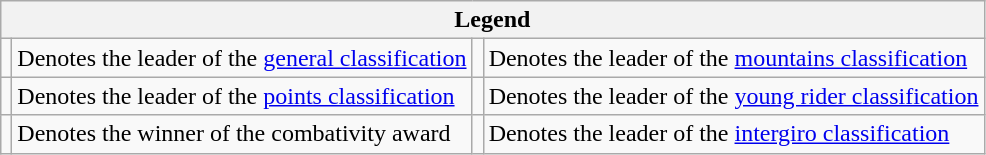<table class="wikitable">
<tr>
<th colspan="4">Legend</th>
</tr>
<tr>
<td></td>
<td>Denotes the leader of the <a href='#'>general classification</a></td>
<td></td>
<td>Denotes the leader of the <a href='#'>mountains classification</a></td>
</tr>
<tr>
<td></td>
<td>Denotes the leader of the <a href='#'>points classification</a></td>
<td></td>
<td>Denotes the leader of the <a href='#'>young rider classification</a></td>
</tr>
<tr>
<td></td>
<td>Denotes the winner of the combativity award</td>
<td></td>
<td>Denotes the leader of the <a href='#'>intergiro classification</a></td>
</tr>
</table>
